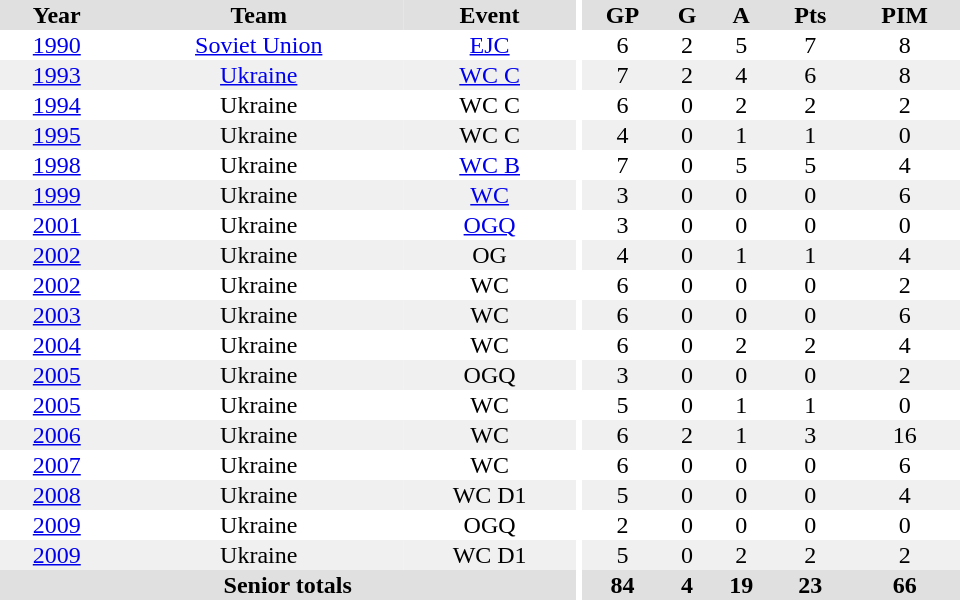<table border="0" cellpadding="1" cellspacing="0" style="text-align:center; width:40em">
<tr bgcolor="#e0e0e0">
<th>Year</th>
<th>Team</th>
<th>Event</th>
<th rowspan="99" bgcolor="#ffffff"></th>
<th>GP</th>
<th>G</th>
<th>A</th>
<th>Pts</th>
<th>PIM</th>
</tr>
<tr>
<td><a href='#'>1990</a></td>
<td><a href='#'>Soviet Union</a></td>
<td><a href='#'>EJC</a></td>
<td>6</td>
<td>2</td>
<td>5</td>
<td>7</td>
<td>8</td>
</tr>
<tr bgcolor="#f0f0f0">
<td><a href='#'>1993</a></td>
<td><a href='#'>Ukraine</a></td>
<td><a href='#'>WC C</a></td>
<td>7</td>
<td>2</td>
<td>4</td>
<td>6</td>
<td>8</td>
</tr>
<tr>
<td><a href='#'>1994</a></td>
<td>Ukraine</td>
<td>WC C</td>
<td>6</td>
<td>0</td>
<td>2</td>
<td>2</td>
<td>2</td>
</tr>
<tr bgcolor="#f0f0f0">
<td><a href='#'>1995</a></td>
<td>Ukraine</td>
<td>WC C</td>
<td>4</td>
<td>0</td>
<td>1</td>
<td>1</td>
<td>0</td>
</tr>
<tr>
<td><a href='#'>1998</a></td>
<td>Ukraine</td>
<td><a href='#'>WC B</a></td>
<td>7</td>
<td>0</td>
<td>5</td>
<td>5</td>
<td>4</td>
</tr>
<tr bgcolor="#f0f0f0">
<td><a href='#'>1999</a></td>
<td>Ukraine</td>
<td><a href='#'>WC</a></td>
<td>3</td>
<td>0</td>
<td>0</td>
<td>0</td>
<td>6</td>
</tr>
<tr>
<td><a href='#'>2001</a></td>
<td>Ukraine</td>
<td><a href='#'>OGQ</a></td>
<td>3</td>
<td>0</td>
<td>0</td>
<td>0</td>
<td>0</td>
</tr>
<tr bgcolor="#f0f0f0">
<td><a href='#'>2002</a></td>
<td>Ukraine</td>
<td>OG</td>
<td>4</td>
<td>0</td>
<td>1</td>
<td>1</td>
<td>4</td>
</tr>
<tr>
<td><a href='#'>2002</a></td>
<td>Ukraine</td>
<td>WC</td>
<td>6</td>
<td>0</td>
<td>0</td>
<td>0</td>
<td>2</td>
</tr>
<tr bgcolor="#f0f0f0">
<td><a href='#'>2003</a></td>
<td>Ukraine</td>
<td>WC</td>
<td>6</td>
<td>0</td>
<td>0</td>
<td>0</td>
<td>6</td>
</tr>
<tr>
<td><a href='#'>2004</a></td>
<td>Ukraine</td>
<td>WC</td>
<td>6</td>
<td>0</td>
<td>2</td>
<td>2</td>
<td>4</td>
</tr>
<tr bgcolor="#f0f0f0">
<td><a href='#'>2005</a></td>
<td>Ukraine</td>
<td>OGQ</td>
<td>3</td>
<td>0</td>
<td>0</td>
<td>0</td>
<td>2</td>
</tr>
<tr>
<td><a href='#'>2005</a></td>
<td>Ukraine</td>
<td>WC</td>
<td>5</td>
<td>0</td>
<td>1</td>
<td>1</td>
<td>0</td>
</tr>
<tr bgcolor="#f0f0f0">
<td><a href='#'>2006</a></td>
<td>Ukraine</td>
<td>WC</td>
<td>6</td>
<td>2</td>
<td>1</td>
<td>3</td>
<td>16</td>
</tr>
<tr>
<td><a href='#'>2007</a></td>
<td>Ukraine</td>
<td>WC</td>
<td>6</td>
<td>0</td>
<td>0</td>
<td>0</td>
<td>6</td>
</tr>
<tr bgcolor="#f0f0f0">
<td><a href='#'>2008</a></td>
<td>Ukraine</td>
<td>WC D1</td>
<td>5</td>
<td>0</td>
<td>0</td>
<td>0</td>
<td>4</td>
</tr>
<tr>
<td><a href='#'>2009</a></td>
<td>Ukraine</td>
<td>OGQ</td>
<td>2</td>
<td>0</td>
<td>0</td>
<td>0</td>
<td>0</td>
</tr>
<tr bgcolor="#f0f0f0">
<td><a href='#'>2009</a></td>
<td>Ukraine</td>
<td>WC D1</td>
<td>5</td>
<td>0</td>
<td>2</td>
<td>2</td>
<td>2</td>
</tr>
<tr bgcolor="#e0e0e0">
<th colspan="3">Senior totals</th>
<th>84</th>
<th>4</th>
<th>19</th>
<th>23</th>
<th>66</th>
</tr>
</table>
